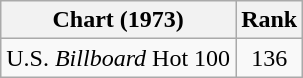<table class="wikitable">
<tr>
<th align="left">Chart (1973)</th>
<th style="text-align:center;">Rank</th>
</tr>
<tr>
<td>U.S. <em>Billboard</em> Hot 100 </td>
<td style="text-align:center;">136</td>
</tr>
</table>
